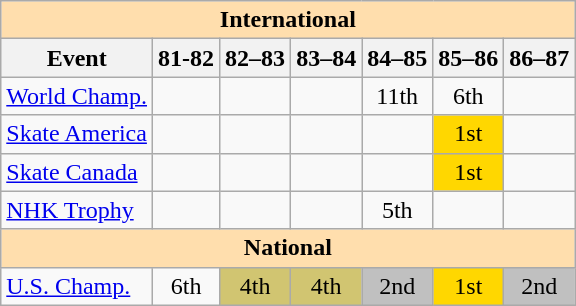<table class="wikitable" style="text-align:center">
<tr>
<th style="background-color: #ffdead; " colspan=7 align=center>International</th>
</tr>
<tr>
<th>Event</th>
<th>81-82</th>
<th>82–83</th>
<th>83–84</th>
<th>84–85</th>
<th>85–86</th>
<th>86–87</th>
</tr>
<tr>
<td align=left><a href='#'>World Champ.</a></td>
<td></td>
<td></td>
<td></td>
<td>11th</td>
<td>6th</td>
<td></td>
</tr>
<tr>
<td align=left><a href='#'>Skate America</a></td>
<td></td>
<td></td>
<td></td>
<td></td>
<td bgcolor=gold>1st</td>
<td></td>
</tr>
<tr>
<td align=left><a href='#'>Skate Canada</a></td>
<td></td>
<td></td>
<td></td>
<td></td>
<td bgcolor=gold>1st</td>
<td></td>
</tr>
<tr>
<td align=left><a href='#'>NHK Trophy</a></td>
<td></td>
<td></td>
<td></td>
<td>5th</td>
<td></td>
<td></td>
</tr>
<tr>
<th style="background-color: #ffdead; " colspan=7 align=center>National</th>
</tr>
<tr>
<td align=left><a href='#'>U.S. Champ.</a></td>
<td>6th</td>
<td bgcolor=d1c571>4th</td>
<td bgcolor=d1c571>4th</td>
<td bgcolor=silver>2nd</td>
<td bgcolor=gold>1st</td>
<td bgcolor=silver>2nd</td>
</tr>
</table>
